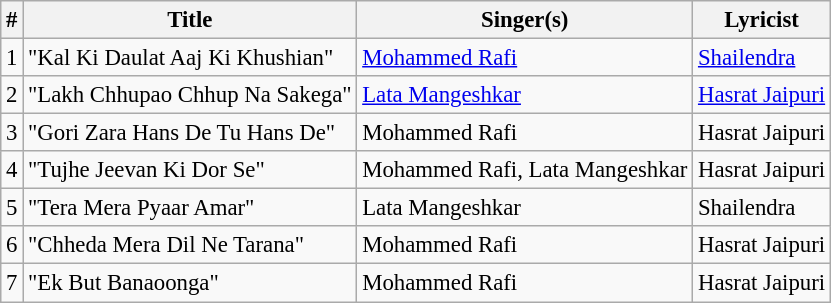<table class="wikitable" style="font-size:95%;">
<tr>
<th>#</th>
<th>Title</th>
<th>Singer(s)</th>
<th>Lyricist</th>
</tr>
<tr>
<td>1</td>
<td>"Kal Ki Daulat Aaj Ki Khushian"</td>
<td><a href='#'>Mohammed Rafi</a></td>
<td><a href='#'>Shailendra</a></td>
</tr>
<tr>
<td>2</td>
<td>"Lakh Chhupao Chhup Na Sakega"</td>
<td><a href='#'>Lata Mangeshkar</a></td>
<td><a href='#'>Hasrat Jaipuri</a></td>
</tr>
<tr>
<td>3</td>
<td>"Gori Zara Hans De Tu Hans De"</td>
<td>Mohammed Rafi</td>
<td>Hasrat Jaipuri</td>
</tr>
<tr>
<td>4</td>
<td>"Tujhe Jeevan Ki Dor Se"</td>
<td>Mohammed Rafi, Lata Mangeshkar</td>
<td>Hasrat Jaipuri</td>
</tr>
<tr>
<td>5</td>
<td>"Tera Mera Pyaar Amar"</td>
<td>Lata Mangeshkar</td>
<td>Shailendra</td>
</tr>
<tr>
<td>6</td>
<td>"Chheda Mera Dil Ne Tarana"</td>
<td>Mohammed Rafi</td>
<td>Hasrat Jaipuri</td>
</tr>
<tr>
<td>7</td>
<td>"Ek But Banaoonga"</td>
<td>Mohammed Rafi</td>
<td>Hasrat Jaipuri</td>
</tr>
</table>
